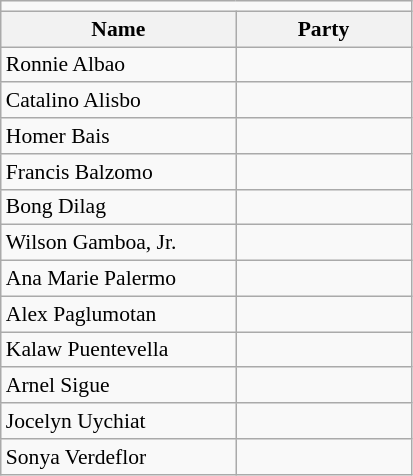<table class=wikitable style="font-size:90%">
<tr>
<td colspan=4 bgcolor=></td>
</tr>
<tr>
<th style="width:150px;">Name</th>
<th colspan="2" style="width:110px;">Party</th>
</tr>
<tr>
<td>Ronnie Albao</td>
<td></td>
</tr>
<tr>
<td>Catalino Alisbo</td>
<td></td>
</tr>
<tr>
<td>Homer Bais</td>
<td></td>
</tr>
<tr>
<td>Francis Balzomo</td>
<td></td>
</tr>
<tr>
<td>Bong Dilag</td>
<td></td>
</tr>
<tr>
<td>Wilson Gamboa, Jr.</td>
<td></td>
</tr>
<tr>
<td>Ana Marie Palermo</td>
<td></td>
</tr>
<tr>
<td>Alex Paglumotan</td>
<td></td>
</tr>
<tr>
<td>Kalaw Puentevella</td>
<td></td>
</tr>
<tr>
<td>Arnel Sigue</td>
<td></td>
</tr>
<tr>
<td>Jocelyn Uychiat</td>
<td></td>
</tr>
<tr>
<td>Sonya Verdeflor</td>
<td></td>
</tr>
</table>
